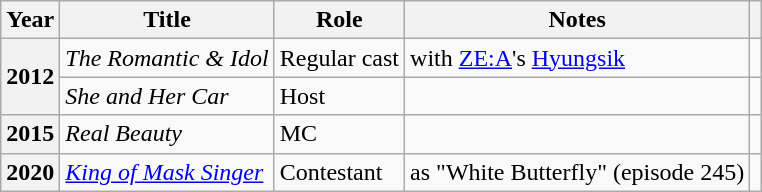<table class="wikitable plainrowheaders sortable">
<tr>
<th scope="col">Year</th>
<th scope="col">Title</th>
<th scope="col">Role</th>
<th scope="col">Notes</th>
<th scope="col" class="unsortable"></th>
</tr>
<tr>
<th scope="row" rowspan="2">2012</th>
<td><em>The Romantic & Idol</em></td>
<td>Regular cast</td>
<td>with <a href='#'>ZE:A</a>'s <a href='#'>Hyungsik</a></td>
<td style="text-align:center"></td>
</tr>
<tr>
<td><em>She and Her Car</em></td>
<td>Host</td>
<td></td>
<td style="text-align:center"></td>
</tr>
<tr>
<th scope="row">2015</th>
<td><em>Real Beauty</em></td>
<td>MC</td>
<td></td>
<td style="text-align:center"></td>
</tr>
<tr>
<th scope="row">2020</th>
<td><em><a href='#'>King of Mask Singer</a></em></td>
<td>Contestant</td>
<td>as "White Butterfly" (episode 245)</td>
<td style="text-align:center"></td>
</tr>
</table>
